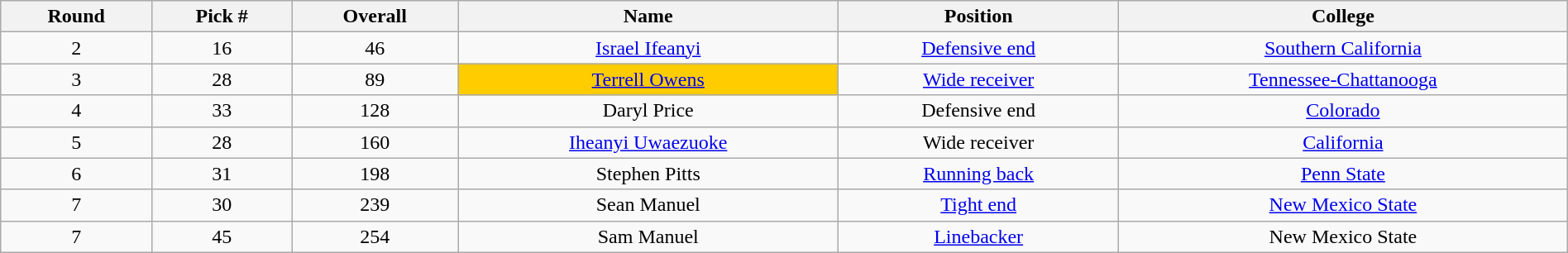<table class="wikitable sortable sortable" style="width: 100%; text-align:center">
<tr>
<th>Round</th>
<th>Pick #</th>
<th>Overall</th>
<th>Name</th>
<th>Position</th>
<th>College</th>
</tr>
<tr>
<td>2</td>
<td>16</td>
<td>46</td>
<td><a href='#'>Israel Ifeanyi</a></td>
<td><a href='#'>Defensive end</a></td>
<td><a href='#'>Southern California</a></td>
</tr>
<tr>
<td>3</td>
<td>28</td>
<td>89</td>
<td bgcolor=#FFCC00><a href='#'>Terrell Owens</a></td>
<td><a href='#'>Wide receiver</a></td>
<td><a href='#'>Tennessee-Chattanooga</a></td>
</tr>
<tr>
<td>4</td>
<td>33</td>
<td>128</td>
<td>Daryl Price</td>
<td>Defensive end</td>
<td><a href='#'>Colorado</a></td>
</tr>
<tr>
<td>5</td>
<td>28</td>
<td>160</td>
<td><a href='#'>Iheanyi Uwaezuoke</a></td>
<td>Wide receiver</td>
<td><a href='#'>California</a></td>
</tr>
<tr>
<td>6</td>
<td>31</td>
<td>198</td>
<td>Stephen Pitts</td>
<td><a href='#'>Running back</a></td>
<td><a href='#'>Penn State</a></td>
</tr>
<tr>
<td>7</td>
<td>30</td>
<td>239</td>
<td>Sean Manuel</td>
<td><a href='#'>Tight end</a></td>
<td><a href='#'>New Mexico State</a></td>
</tr>
<tr>
<td>7</td>
<td>45</td>
<td>254</td>
<td>Sam Manuel</td>
<td><a href='#'>Linebacker</a></td>
<td>New Mexico State</td>
</tr>
</table>
